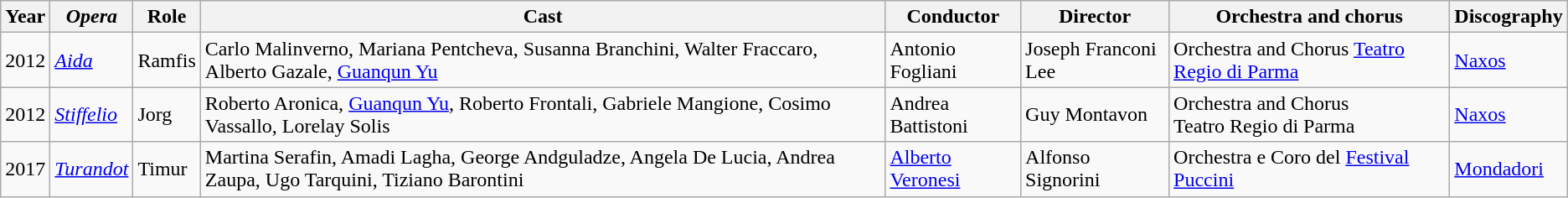<table class="wikitable">
<tr>
<th>Year</th>
<th><em>Opera</em></th>
<th>Role</th>
<th>Cast</th>
<th>Conductor</th>
<th>Director</th>
<th>Orchestra and chorus</th>
<th>Discography</th>
</tr>
<tr>
<td>2012</td>
<td><em><a href='#'>Aida</a></em></td>
<td>Ramfis</td>
<td>Carlo Malinverno, Mariana Pentcheva, Susanna Branchini, Walter Fraccaro, Alberto Gazale, <a href='#'>Guanqun Yu</a></td>
<td>Antonio Fogliani</td>
<td>Joseph Franconi Lee</td>
<td>Orchestra and Chorus  <a href='#'>Teatro Regio di Parma</a></td>
<td><a href='#'>Naxos</a></td>
</tr>
<tr>
<td>2012</td>
<td><em><a href='#'>Stiffelio</a></em></td>
<td>Jorg</td>
<td>Roberto Aronica, <a href='#'>Guanqun Yu</a>, Roberto Frontali, Gabriele Mangione, Cosimo Vassallo, Lorelay Solis</td>
<td>Andrea Battistoni</td>
<td>Guy Montavon</td>
<td>Orchestra and Chorus<br>Teatro Regio di Parma</td>
<td><a href='#'>Naxos</a></td>
</tr>
<tr>
<td>2017</td>
<td><em><a href='#'>Turandot</a></em></td>
<td>Timur</td>
<td>Martina Serafin, Amadi Lagha, George Andguladze, Angela De Lucia, Andrea Zaupa, Ugo Tarquini, Tiziano Barontini</td>
<td><a href='#'>Alberto Veronesi</a></td>
<td>Alfonso Signorini</td>
<td>Orchestra e Coro del  <a href='#'>Festival Puccini</a></td>
<td><a href='#'>Mondadori</a></td>
</tr>
</table>
